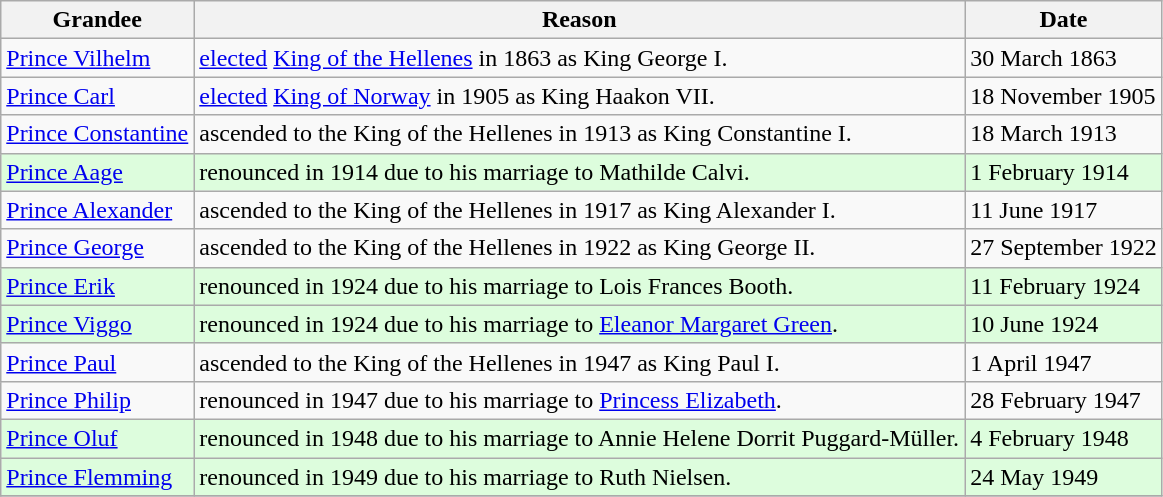<table class="wikitable">
<tr>
<th>Grandee</th>
<th>Reason</th>
<th>Date</th>
</tr>
<tr>
<td><a href='#'>Prince Vilhelm</a></td>
<td><a href='#'>elected</a> <a href='#'>King of the Hellenes</a> in 1863 as King George I.</td>
<td>30 March 1863</td>
</tr>
<tr>
<td><a href='#'>Prince Carl</a></td>
<td><a href='#'>elected</a> <a href='#'>King of Norway</a> in 1905 as King Haakon VII.</td>
<td>18 November 1905</td>
</tr>
<tr>
<td> <a href='#'>Prince Constantine</a></td>
<td>ascended to the King of the Hellenes in 1913 as King Constantine I.</td>
<td>18 March 1913</td>
</tr>
<tr scope=row style="background:#DDFDDD">
<td><a href='#'>Prince Aage</a></td>
<td>renounced in 1914 due to his marriage to Mathilde Calvi.</td>
<td>1 February 1914 </td>
</tr>
<tr>
<td> <a href='#'>Prince Alexander</a></td>
<td>ascended to the King of the Hellenes in 1917 as King Alexander I.</td>
<td>11 June 1917</td>
</tr>
<tr>
<td> <a href='#'>Prince George</a></td>
<td>ascended to the King of the Hellenes in 1922 as King George II.</td>
<td>27 September 1922</td>
</tr>
<tr scope=row style="background:#DDFDDD">
<td><a href='#'>Prince Erik</a></td>
<td>renounced in 1924 due to his marriage to Lois Frances Booth.</td>
<td>11 February 1924 </td>
</tr>
<tr scope=row style="background:#DDFDDD">
<td><a href='#'>Prince Viggo</a></td>
<td>renounced in 1924 due to his marriage to <a href='#'>Eleanor Margaret Green</a>.</td>
<td>10 June 1924 </td>
</tr>
<tr>
<td> <a href='#'>Prince Paul</a></td>
<td>ascended to the King of the Hellenes in 1947 as King Paul I.</td>
<td>1 April 1947</td>
</tr>
<tr>
<td> <a href='#'>Prince Philip</a></td>
<td>renounced in 1947 due to his marriage to <a href='#'>Princess Elizabeth</a>.</td>
<td>28 February 1947</td>
</tr>
<tr scope=row style="background:#DDFDDD">
<td><a href='#'>Prince Oluf</a></td>
<td>renounced in 1948 due to his marriage to Annie Helene Dorrit Puggard-Müller.</td>
<td>4 February 1948 </td>
</tr>
<tr scope=row style="background:#DDFDDD">
<td><a href='#'>Prince Flemming</a></td>
<td>renounced in 1949 due to his marriage to Ruth Nielsen.</td>
<td>24 May 1949 </td>
</tr>
<tr>
</tr>
</table>
